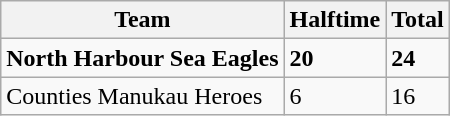<table class="wikitable">
<tr>
<th>Team</th>
<th>Halftime</th>
<th>Total</th>
</tr>
<tr>
<td><strong>North Harbour Sea Eagles</strong></td>
<td><strong>20</strong></td>
<td><strong>24</strong></td>
</tr>
<tr>
<td>Counties Manukau Heroes</td>
<td>6</td>
<td>16</td>
</tr>
</table>
